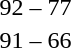<table style="text-align:center;">
<tr>
<th width=200></th>
<th width=100></th>
<th width=200></th>
<th></th>
</tr>
<tr>
<td align=right><strong></strong></td>
<td>92 – 77</td>
<td align=left></td>
</tr>
<tr>
<td align=right><strong></strong></td>
<td>91 – 66</td>
<td align=left></td>
</tr>
</table>
